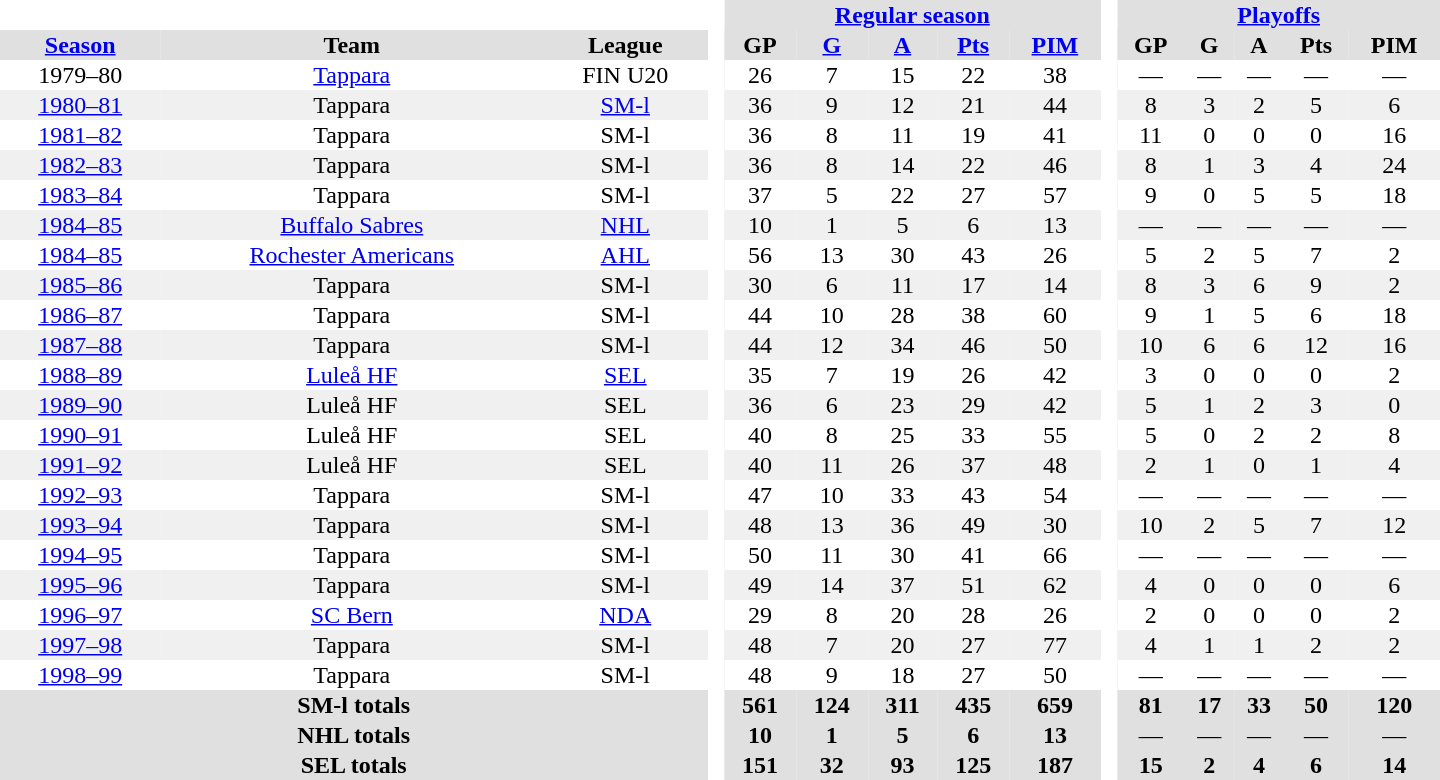<table border="0" cellpadding="1" cellspacing="0" style="text-align:center; width:60em">
<tr bgcolor="#e0e0e0">
<th colspan="3" bgcolor="#ffffff"> </th>
<th rowspan="99" bgcolor="#ffffff"> </th>
<th colspan="5"><a href='#'>Regular season</a></th>
<th rowspan="99" bgcolor="#ffffff"> </th>
<th colspan="5"><a href='#'>Playoffs</a></th>
</tr>
<tr bgcolor="#e0e0e0">
<th><a href='#'>Season</a></th>
<th>Team</th>
<th>League</th>
<th>GP</th>
<th><a href='#'>G</a></th>
<th><a href='#'>A</a></th>
<th><a href='#'>Pts</a></th>
<th><a href='#'>PIM</a></th>
<th>GP</th>
<th>G</th>
<th>A</th>
<th>Pts</th>
<th>PIM</th>
</tr>
<tr>
<td>1979–80</td>
<td><a href='#'>Tappara</a></td>
<td>FIN U20</td>
<td>26</td>
<td>7</td>
<td>15</td>
<td>22</td>
<td>38</td>
<td>—</td>
<td>—</td>
<td>—</td>
<td>—</td>
<td>—</td>
</tr>
<tr bgcolor="#f0f0f0">
<td><a href='#'>1980–81</a></td>
<td>Tappara</td>
<td><a href='#'>SM-l</a></td>
<td>36</td>
<td>9</td>
<td>12</td>
<td>21</td>
<td>44</td>
<td>8</td>
<td>3</td>
<td>2</td>
<td>5</td>
<td>6</td>
</tr>
<tr>
<td><a href='#'>1981–82</a></td>
<td>Tappara</td>
<td>SM-l</td>
<td>36</td>
<td>8</td>
<td>11</td>
<td>19</td>
<td>41</td>
<td>11</td>
<td>0</td>
<td>0</td>
<td>0</td>
<td>16</td>
</tr>
<tr bgcolor="#f0f0f0">
<td><a href='#'>1982–83</a></td>
<td>Tappara</td>
<td>SM-l</td>
<td>36</td>
<td>8</td>
<td>14</td>
<td>22</td>
<td>46</td>
<td>8</td>
<td>1</td>
<td>3</td>
<td>4</td>
<td>24</td>
</tr>
<tr>
<td><a href='#'>1983–84</a></td>
<td>Tappara</td>
<td>SM-l</td>
<td>37</td>
<td>5</td>
<td>22</td>
<td>27</td>
<td>57</td>
<td>9</td>
<td>0</td>
<td>5</td>
<td>5</td>
<td>18</td>
</tr>
<tr bgcolor="#f0f0f0">
<td><a href='#'>1984–85</a></td>
<td><a href='#'>Buffalo Sabres</a></td>
<td><a href='#'>NHL</a></td>
<td>10</td>
<td>1</td>
<td>5</td>
<td>6</td>
<td>13</td>
<td>—</td>
<td>—</td>
<td>—</td>
<td>—</td>
<td>—</td>
</tr>
<tr>
<td><a href='#'>1984–85</a></td>
<td><a href='#'>Rochester Americans</a></td>
<td><a href='#'>AHL</a></td>
<td>56</td>
<td>13</td>
<td>30</td>
<td>43</td>
<td>26</td>
<td>5</td>
<td>2</td>
<td>5</td>
<td>7</td>
<td>2</td>
</tr>
<tr bgcolor="#f0f0f0">
<td><a href='#'>1985–86</a></td>
<td>Tappara</td>
<td>SM-l</td>
<td>30</td>
<td>6</td>
<td>11</td>
<td>17</td>
<td>14</td>
<td>8</td>
<td>3</td>
<td>6</td>
<td>9</td>
<td>2</td>
</tr>
<tr>
<td><a href='#'>1986–87</a></td>
<td>Tappara</td>
<td>SM-l</td>
<td>44</td>
<td>10</td>
<td>28</td>
<td>38</td>
<td>60</td>
<td>9</td>
<td>1</td>
<td>5</td>
<td>6</td>
<td>18</td>
</tr>
<tr bgcolor="#f0f0f0">
<td><a href='#'>1987–88</a></td>
<td>Tappara</td>
<td>SM-l</td>
<td>44</td>
<td>12</td>
<td>34</td>
<td>46</td>
<td>50</td>
<td>10</td>
<td>6</td>
<td>6</td>
<td>12</td>
<td>16</td>
</tr>
<tr>
<td><a href='#'>1988–89</a></td>
<td><a href='#'>Luleå HF</a></td>
<td><a href='#'>SEL</a></td>
<td>35</td>
<td>7</td>
<td>19</td>
<td>26</td>
<td>42</td>
<td>3</td>
<td>0</td>
<td>0</td>
<td>0</td>
<td>2</td>
</tr>
<tr bgcolor="#f0f0f0">
<td><a href='#'>1989–90</a></td>
<td>Luleå HF</td>
<td>SEL</td>
<td>36</td>
<td>6</td>
<td>23</td>
<td>29</td>
<td>42</td>
<td>5</td>
<td>1</td>
<td>2</td>
<td>3</td>
<td>0</td>
</tr>
<tr>
<td><a href='#'>1990–91</a></td>
<td>Luleå HF</td>
<td>SEL</td>
<td>40</td>
<td>8</td>
<td>25</td>
<td>33</td>
<td>55</td>
<td>5</td>
<td>0</td>
<td>2</td>
<td>2</td>
<td>8</td>
</tr>
<tr bgcolor="#f0f0f0">
<td><a href='#'>1991–92</a></td>
<td>Luleå HF</td>
<td>SEL</td>
<td>40</td>
<td>11</td>
<td>26</td>
<td>37</td>
<td>48</td>
<td>2</td>
<td>1</td>
<td>0</td>
<td>1</td>
<td>4</td>
</tr>
<tr>
<td><a href='#'>1992–93</a></td>
<td>Tappara</td>
<td>SM-l</td>
<td>47</td>
<td>10</td>
<td>33</td>
<td>43</td>
<td>54</td>
<td>—</td>
<td>—</td>
<td>—</td>
<td>—</td>
<td>—</td>
</tr>
<tr bgcolor="#f0f0f0">
<td><a href='#'>1993–94</a></td>
<td>Tappara</td>
<td>SM-l</td>
<td>48</td>
<td>13</td>
<td>36</td>
<td>49</td>
<td>30</td>
<td>10</td>
<td>2</td>
<td>5</td>
<td>7</td>
<td>12</td>
</tr>
<tr>
<td><a href='#'>1994–95</a></td>
<td>Tappara</td>
<td>SM-l</td>
<td>50</td>
<td>11</td>
<td>30</td>
<td>41</td>
<td>66</td>
<td>—</td>
<td>—</td>
<td>—</td>
<td>—</td>
<td>—</td>
</tr>
<tr bgcolor="#f0f0f0">
<td><a href='#'>1995–96</a></td>
<td>Tappara</td>
<td>SM-l</td>
<td>49</td>
<td>14</td>
<td>37</td>
<td>51</td>
<td>62</td>
<td>4</td>
<td>0</td>
<td>0</td>
<td>0</td>
<td>6</td>
</tr>
<tr>
<td><a href='#'>1996–97</a></td>
<td><a href='#'>SC Bern</a></td>
<td><a href='#'>NDA</a></td>
<td>29</td>
<td>8</td>
<td>20</td>
<td>28</td>
<td>26</td>
<td>2</td>
<td>0</td>
<td>0</td>
<td>0</td>
<td>2</td>
</tr>
<tr bgcolor="#f0f0f0">
<td><a href='#'>1997–98</a></td>
<td>Tappara</td>
<td>SM-l</td>
<td>48</td>
<td>7</td>
<td>20</td>
<td>27</td>
<td>77</td>
<td>4</td>
<td>1</td>
<td>1</td>
<td>2</td>
<td>2</td>
</tr>
<tr>
<td><a href='#'>1998–99</a></td>
<td>Tappara</td>
<td>SM-l</td>
<td>48</td>
<td>9</td>
<td>18</td>
<td>27</td>
<td>50</td>
<td>—</td>
<td>—</td>
<td>—</td>
<td>—</td>
<td>—</td>
</tr>
<tr bgcolor="#e0e0e0">
<th colspan="3">SM-l totals</th>
<th>561</th>
<th>124</th>
<th>311</th>
<th>435</th>
<th>659</th>
<th>81</th>
<th>17</th>
<th>33</th>
<th>50</th>
<th>120</th>
</tr>
<tr bgcolor="#e0e0e0">
<th colspan="3">NHL totals</th>
<th>10</th>
<th>1</th>
<th>5</th>
<th>6</th>
<th>13</th>
<td>—</td>
<td>—</td>
<td>—</td>
<td>—</td>
<td>—</td>
</tr>
<tr bgcolor="#e0e0e0">
<th colspan="3">SEL totals</th>
<th>151</th>
<th>32</th>
<th>93</th>
<th>125</th>
<th>187</th>
<th>15</th>
<th>2</th>
<th>4</th>
<th>6</th>
<th>14</th>
</tr>
</table>
